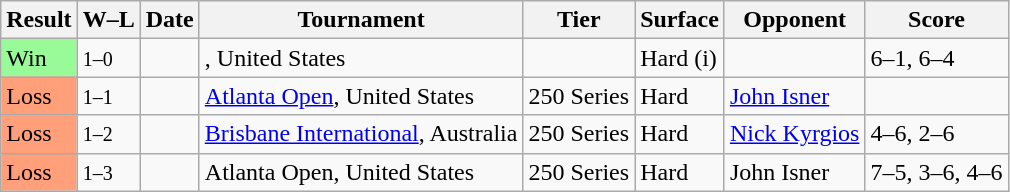<table class="sortable wikitable">
<tr>
<th>Result</th>
<th class="unsortable">W–L</th>
<th>Date</th>
<th>Tournament</th>
<th>Tier</th>
<th>Surface</th>
<th>Opponent</th>
<th class="unsortable">Score</th>
</tr>
<tr>
<td bgcolor=98FB98>Win</td>
<td><small>1–0</small></td>
<td><a href='#'></a></td>
<td>, United States</td>
<td></td>
<td>Hard (i)</td>
<td></td>
<td>6–1, 6–4</td>
</tr>
<tr>
<td bgcolor=FFA07A>Loss</td>
<td><small>1–1</small></td>
<td><a href='#'></a></td>
<td><a href='#'>Atlanta Open</a>, United States</td>
<td>250 Series</td>
<td>Hard</td>
<td> <a href='#'>John Isner</a></td>
<td></td>
</tr>
<tr>
<td bgcolor=FFA07A>Loss</td>
<td><small>1–2</small></td>
<td><a href='#'></a></td>
<td><a href='#'>Brisbane International</a>, Australia</td>
<td>250 Series</td>
<td>Hard</td>
<td> <a href='#'>Nick Kyrgios</a></td>
<td>4–6, 2–6</td>
</tr>
<tr>
<td bgcolor=FFA07A>Loss</td>
<td><small>1–3</small></td>
<td><a href='#'></a></td>
<td>Atlanta Open, United States</td>
<td>250 Series</td>
<td>Hard</td>
<td> John Isner</td>
<td>7–5, 3–6, 4–6</td>
</tr>
</table>
